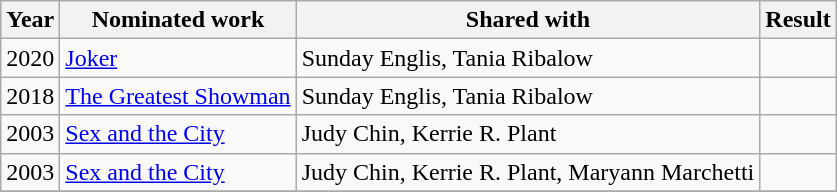<table class="wikitable sortable">
<tr>
<th>Year</th>
<th>Nominated work</th>
<th>Shared with</th>
<th>Result</th>
</tr>
<tr>
<td>2020</td>
<td><a href='#'>Joker</a></td>
<td>Sunday Englis, Tania Ribalow</td>
<td></td>
</tr>
<tr>
<td>2018</td>
<td><a href='#'>The Greatest Showman</a></td>
<td>Sunday Englis, Tania Ribalow</td>
<td></td>
</tr>
<tr>
<td>2003</td>
<td><a href='#'>Sex and the City</a></td>
<td>Judy Chin, Kerrie R. Plant</td>
<td></td>
</tr>
<tr>
<td>2003</td>
<td><a href='#'>Sex and the City</a></td>
<td>Judy Chin, Kerrie R. Plant, Maryann Marchetti</td>
<td></td>
</tr>
<tr>
</tr>
</table>
